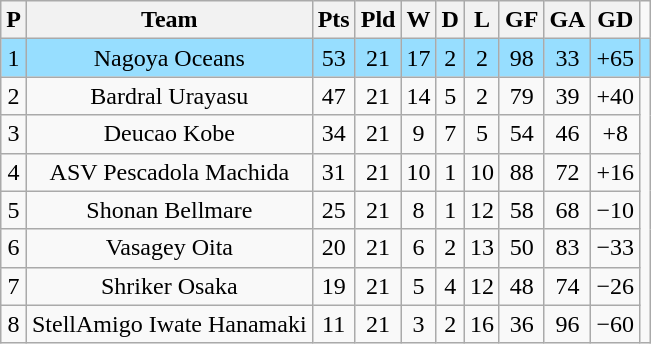<table class="wikitable sortable" style="text-align: center;">
<tr>
<th align="center">P</th>
<th align="center">Team</th>
<th align="center">Pts</th>
<th align="center">Pld</th>
<th align="center">W</th>
<th align="center">D</th>
<th align="center">L</th>
<th align="center">GF</th>
<th align="center">GA</th>
<th align="center">GD</th>
</tr>
<tr ! style="background:#97DEFF;">
<td>1</td>
<td>Nagoya Oceans</td>
<td>53</td>
<td>21</td>
<td>17</td>
<td>2</td>
<td>2</td>
<td>98</td>
<td>33</td>
<td>+65</td>
<td></td>
</tr>
<tr>
<td>2</td>
<td>Bardral Urayasu</td>
<td>47</td>
<td>21</td>
<td>14</td>
<td>5</td>
<td>2</td>
<td>79</td>
<td>39</td>
<td>+40</td>
</tr>
<tr>
<td>3</td>
<td>Deucao Kobe</td>
<td>34</td>
<td>21</td>
<td>9</td>
<td>7</td>
<td>5</td>
<td>54</td>
<td>46</td>
<td>+8</td>
</tr>
<tr>
<td>4</td>
<td>ASV Pescadola Machida</td>
<td>31</td>
<td>21</td>
<td>10</td>
<td>1</td>
<td>10</td>
<td>88</td>
<td>72</td>
<td>+16</td>
</tr>
<tr>
<td>5</td>
<td>Shonan Bellmare</td>
<td>25</td>
<td>21</td>
<td>8</td>
<td>1</td>
<td>12</td>
<td>58</td>
<td>68</td>
<td>−10</td>
</tr>
<tr>
<td>6</td>
<td>Vasagey Oita</td>
<td>20</td>
<td>21</td>
<td>6</td>
<td>2</td>
<td>13</td>
<td>50</td>
<td>83</td>
<td>−33</td>
</tr>
<tr>
<td>7</td>
<td>Shriker Osaka</td>
<td>19</td>
<td>21</td>
<td>5</td>
<td>4</td>
<td>12</td>
<td>48</td>
<td>74</td>
<td>−26</td>
</tr>
<tr>
<td>8</td>
<td>StellAmigo Iwate Hanamaki</td>
<td>11</td>
<td>21</td>
<td>3</td>
<td>2</td>
<td>16</td>
<td>36</td>
<td>96</td>
<td>−60</td>
</tr>
</table>
